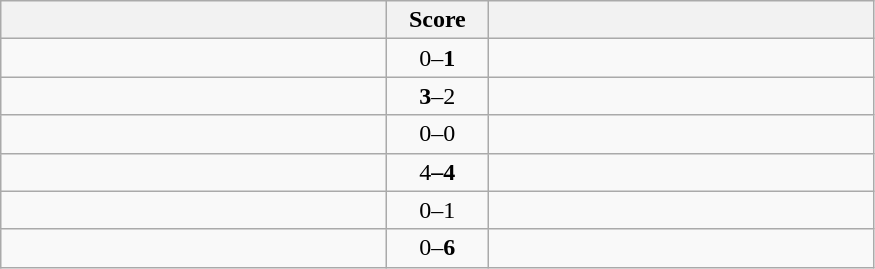<table class="wikitable" style="text-align: center;">
<tr>
<th width=250></th>
<th width=60>Score</th>
<th width=250></th>
</tr>
<tr>
<td align=left></td>
<td>0–<strong>1</strong></td>
<td align=left><strong></td>
</tr>
<tr>
<td align=left></strong></td>
<td><strong>3</strong>–2</td>
<td align=left></td>
</tr>
<tr>
<td align=left></td>
<td>0–0</td>
<td align=left></td>
</tr>
<tr>
<td align=left><strong></td>
<td></strong>4<strong>–4</td>
<td align=left></td>
</tr>
<tr>
<td align=left></td>
<td>0–</strong>1<strong></td>
<td align=left></strong></td>
</tr>
<tr>
<td align=left></td>
<td>0–<strong>6</strong></td>
<td align=left><strong></strong></td>
</tr>
</table>
